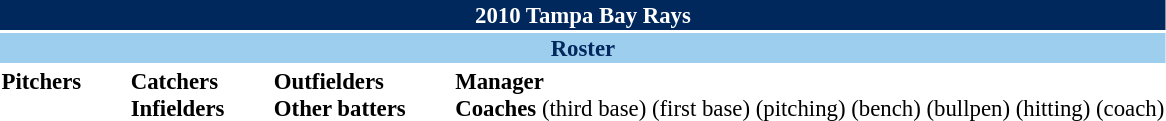<table class="toccolours" style="font-size: 95%;">
<tr>
<th colspan="10" style="background:#00285d; color:#ffffff; text-align:center;">2010 Tampa Bay Rays</th>
</tr>
<tr>
<td colspan="10" style="background:#9eceee; color:#00285d; text-align:center;"><strong>Roster</strong></td>
</tr>
<tr>
<td valign="top"><strong>Pitchers</strong><br>















</td>
<td style="width:25px;"></td>
<td valign="top"><strong>Catchers</strong><br>


<strong>Infielders</strong>







</td>
<td style="width:25px;"></td>
<td valign="top"><strong>Outfielders</strong><br>







<strong>Other batters</strong>
</td>
<td style="width:25px;"></td>
<td valign="top"><strong>Manager</strong><br>
<strong>Coaches</strong>

 (third base)
 (first base)
 (pitching)
 (bench)
 (bullpen)
 (hitting)
 (coach)</td>
</tr>
</table>
